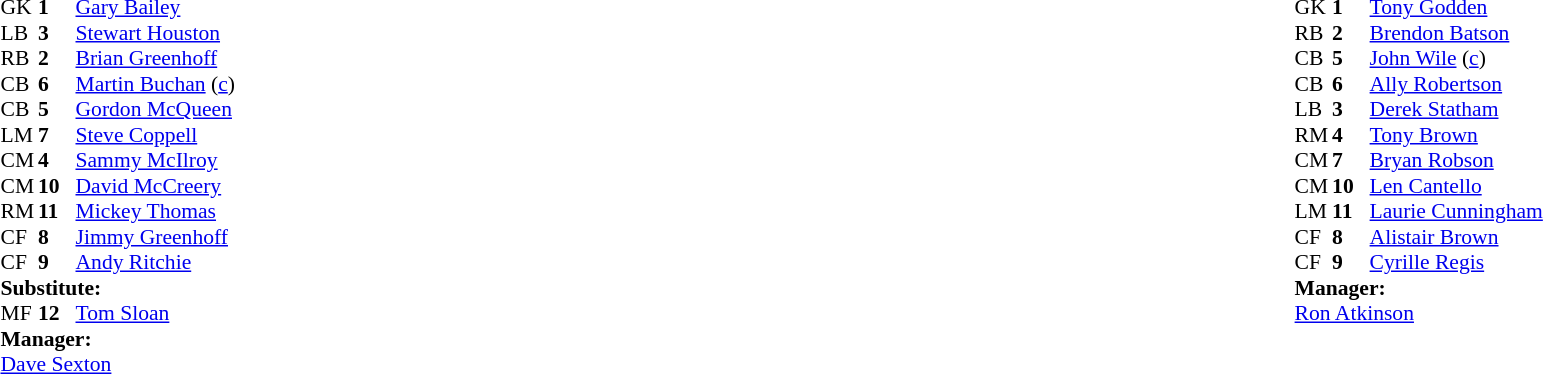<table width=100%>
<tr>
<td valign="top" width="50%"><br><table style=font-size:90% cellspacing=0 cellpadding=0>
<tr>
<th width=25></th>
<th width=25></th>
</tr>
<tr>
<td>GK</td>
<td><strong>1</strong></td>
<td> <a href='#'>Gary Bailey</a></td>
</tr>
<tr>
<td>LB</td>
<td><strong>3</strong></td>
<td> <a href='#'>Stewart Houston</a></td>
</tr>
<tr>
<td>RB</td>
<td><strong>2</strong></td>
<td> <a href='#'>Brian Greenhoff</a></td>
</tr>
<tr>
<td>CB</td>
<td><strong>6</strong></td>
<td> <a href='#'>Martin Buchan</a> (<a href='#'>c</a>)</td>
</tr>
<tr>
<td>CB</td>
<td><strong>5</strong></td>
<td> <a href='#'>Gordon McQueen</a></td>
</tr>
<tr>
<td>LM</td>
<td><strong>7</strong></td>
<td> <a href='#'>Steve Coppell</a></td>
</tr>
<tr>
<td>CM</td>
<td><strong>4</strong></td>
<td> <a href='#'>Sammy McIlroy</a></td>
</tr>
<tr>
<td>CM</td>
<td><strong>10</strong></td>
<td> <a href='#'>David McCreery</a></td>
</tr>
<tr>
<td>RM</td>
<td><strong>11</strong></td>
<td> <a href='#'>Mickey Thomas</a></td>
</tr>
<tr>
<td>CF</td>
<td><strong>8</strong></td>
<td> <a href='#'>Jimmy Greenhoff</a></td>
<td></td>
</tr>
<tr>
<td>CF</td>
<td><strong>9</strong></td>
<td> <a href='#'>Andy Ritchie</a></td>
</tr>
<tr>
<td colspan=3><strong>Substitute:</strong></td>
</tr>
<tr>
<td>MF</td>
<td><strong>12</strong></td>
<td> <a href='#'>Tom Sloan</a></td>
<td></td>
</tr>
<tr>
<td colspan=3><strong>Manager:</strong></td>
</tr>
<tr>
<td colspan=3> <a href='#'>Dave Sexton</a></td>
</tr>
</table>
</td>
<td valign="top"></td>
<td valign="top" width="50%"><br><table style="font-size: 90%" cellspacing="0" cellpadding="0" align=center>
<tr>
<th width=25></th>
<th width=25></th>
</tr>
<tr>
<td>GK</td>
<td><strong>1</strong></td>
<td> <a href='#'>Tony Godden</a></td>
</tr>
<tr>
<td>RB</td>
<td><strong>2</strong></td>
<td> <a href='#'>Brendon Batson</a></td>
</tr>
<tr>
<td>CB</td>
<td><strong>5</strong></td>
<td> <a href='#'>John Wile</a> (<a href='#'>c</a>)</td>
</tr>
<tr>
<td>CB</td>
<td><strong>6</strong></td>
<td> <a href='#'>Ally Robertson</a></td>
</tr>
<tr>
<td>LB</td>
<td><strong>3</strong></td>
<td> <a href='#'>Derek Statham</a></td>
</tr>
<tr>
<td>RM</td>
<td><strong>4</strong></td>
<td> <a href='#'>Tony Brown</a></td>
</tr>
<tr>
<td>CM</td>
<td><strong>7</strong></td>
<td> <a href='#'>Bryan Robson</a></td>
</tr>
<tr>
<td>CM</td>
<td><strong>10</strong></td>
<td> <a href='#'>Len Cantello</a></td>
</tr>
<tr>
<td>LM</td>
<td><strong>11</strong></td>
<td> <a href='#'>Laurie Cunningham</a></td>
</tr>
<tr>
<td>CF</td>
<td><strong>8</strong></td>
<td> <a href='#'>Alistair Brown</a></td>
</tr>
<tr>
<td>CF</td>
<td><strong>9</strong></td>
<td> <a href='#'>Cyrille Regis</a></td>
</tr>
<tr>
<td colspan=3><strong>Manager:</strong></td>
</tr>
<tr>
<td colspan=3> <a href='#'>Ron Atkinson</a></td>
</tr>
</table>
</td>
</tr>
</table>
